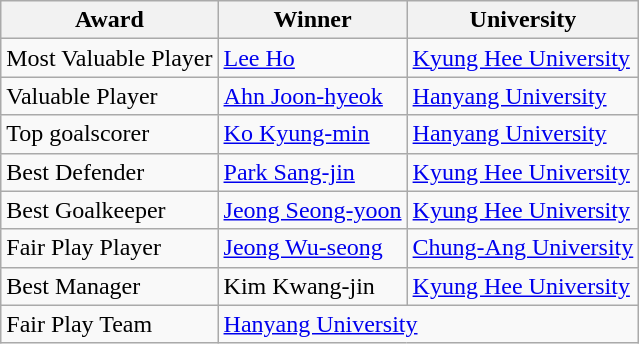<table class="wikitable">
<tr>
<th>Award</th>
<th>Winner</th>
<th>University</th>
</tr>
<tr>
<td>Most Valuable Player</td>
<td><a href='#'>Lee Ho</a></td>
<td><a href='#'>Kyung Hee University</a></td>
</tr>
<tr>
<td>Valuable Player</td>
<td><a href='#'>Ahn Joon-hyeok</a></td>
<td><a href='#'>Hanyang University</a></td>
</tr>
<tr>
<td>Top goalscorer</td>
<td><a href='#'>Ko Kyung-min</a></td>
<td><a href='#'>Hanyang University</a></td>
</tr>
<tr>
<td>Best Defender</td>
<td><a href='#'>Park Sang-jin</a></td>
<td><a href='#'>Kyung Hee University</a></td>
</tr>
<tr>
<td>Best Goalkeeper</td>
<td><a href='#'>Jeong Seong-yoon</a></td>
<td><a href='#'>Kyung Hee University</a></td>
</tr>
<tr>
<td>Fair Play Player</td>
<td><a href='#'>Jeong Wu-seong</a></td>
<td><a href='#'>Chung-Ang University</a></td>
</tr>
<tr>
<td>Best Manager</td>
<td>Kim Kwang-jin</td>
<td><a href='#'>Kyung Hee University</a></td>
</tr>
<tr>
<td>Fair Play Team</td>
<td colspan="2"><a href='#'>Hanyang University</a></td>
</tr>
</table>
